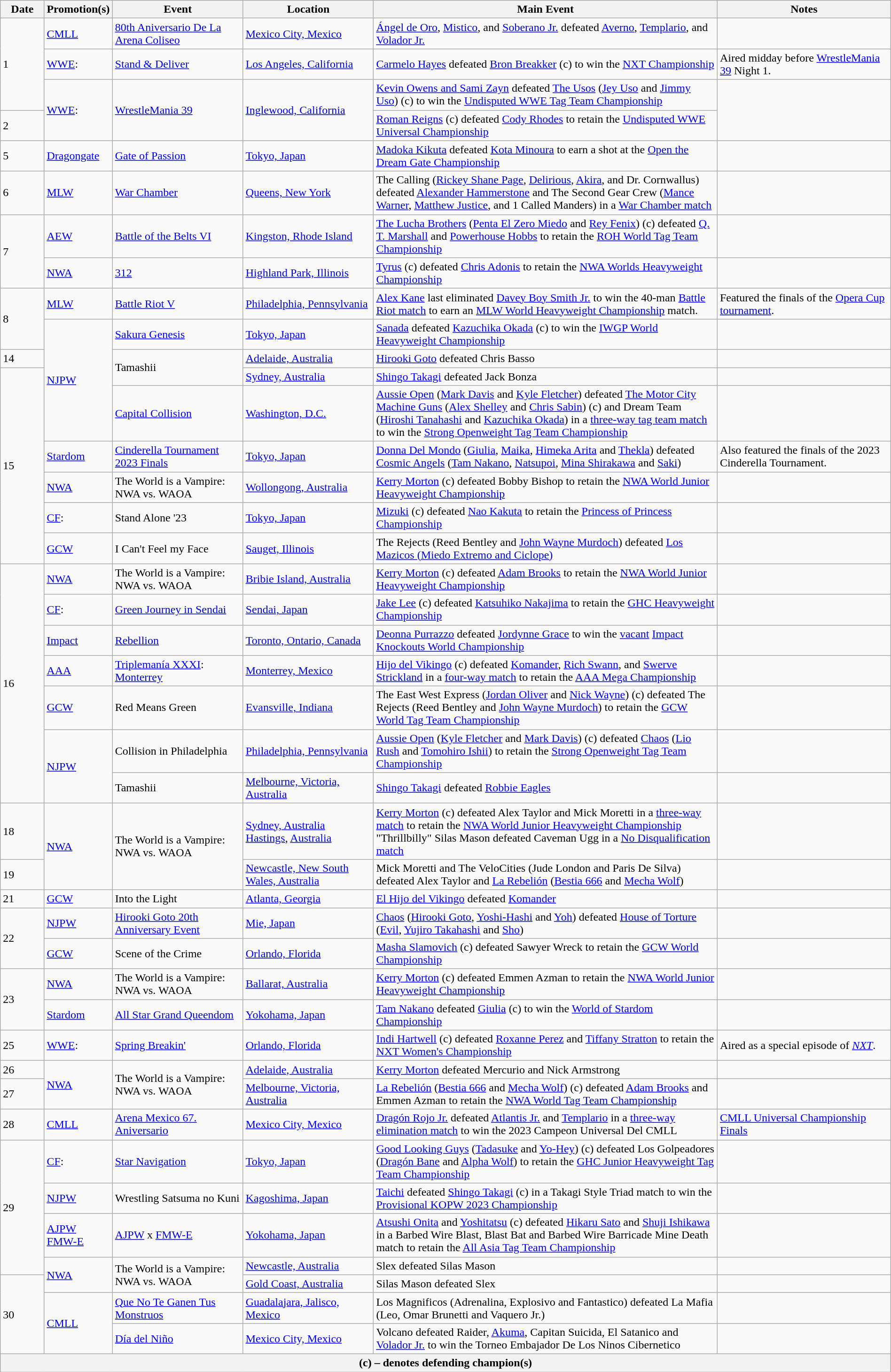<table class="wikitable" style="width:100%;">
<tr>
<th width="5%">Date</th>
<th width="5%">Promotion(s)</th>
<th style="width:15%;">Event</th>
<th style="width:15%;">Location</th>
<th style="width:40%;">Main Event</th>
<th style="width:20%;">Notes</th>
</tr>
<tr>
<td rowspan=3>1</td>
<td><a href='#'>CMLL</a></td>
<td><a href='#'>80th Aniversario De La Arena Coliseo</a></td>
<td><a href='#'>Mexico City, Mexico</a></td>
<td><a href='#'>Ángel de Oro</a>, <a href='#'>Mistico</a>, and <a href='#'>Soberano Jr.</a> defeated <a href='#'>Averno</a>, <a href='#'>Templario</a>, and <a href='#'>Volador Jr.</a></td>
<td></td>
</tr>
<tr>
<td><a href='#'>WWE</a>:</td>
<td><a href='#'>Stand & Deliver</a></td>
<td><a href='#'>Los Angeles, California</a></td>
<td><a href='#'>Carmelo Hayes</a> defeated <a href='#'>Bron Breakker</a> (c) to win the <a href='#'>NXT Championship</a></td>
<td>Aired midday before <a href='#'>WrestleMania 39</a> Night 1.</td>
</tr>
<tr>
<td rowspan=2><a href='#'>WWE</a>:</td>
<td rowspan=2><a href='#'>WrestleMania 39</a></td>
<td rowspan=2><a href='#'>Inglewood, California</a></td>
<td><a href='#'>Kevin Owens and Sami Zayn</a> defeated <a href='#'>The Usos</a> (<a href='#'>Jey Uso</a> and <a href='#'>Jimmy Uso</a>) (c) to win the <a href='#'>Undisputed WWE Tag Team Championship</a></td>
<td rowspan=2></td>
</tr>
<tr>
<td>2</td>
<td><a href='#'>Roman Reigns</a> (c) defeated <a href='#'>Cody Rhodes</a> to retain the <a href='#'>Undisputed WWE Universal Championship</a></td>
</tr>
<tr>
<td>5</td>
<td><a href='#'>Dragongate</a></td>
<td><a href='#'>Gate of Passion</a><br></td>
<td><a href='#'>Tokyo, Japan</a></td>
<td><a href='#'>Madoka Kikuta</a> defeated <a href='#'>Kota Minoura</a> to earn a shot at the <a href='#'>Open the Dream Gate Championship</a></td>
<td></td>
</tr>
<tr>
<td>6</td>
<td><a href='#'>MLW</a></td>
<td><a href='#'>War Chamber</a></td>
<td><a href='#'>Queens, New York</a></td>
<td>The Calling (<a href='#'>Rickey Shane Page</a>, <a href='#'>Delirious</a>, <a href='#'>Akira</a>, and Dr. Cornwallus) defeated <a href='#'>Alexander Hammerstone</a> and The Second Gear Crew (<a href='#'>Mance Warner</a>, <a href='#'>Matthew Justice</a>, and 1 Called Manders) in a <a href='#'>War Chamber match</a></td>
<td></td>
</tr>
<tr>
<td rowspan=2>7</td>
<td><a href='#'>AEW</a></td>
<td><a href='#'>Battle of the Belts VI</a></td>
<td><a href='#'>Kingston, Rhode Island</a></td>
<td><a href='#'>The Lucha Brothers</a> (<a href='#'>Penta El Zero Miedo</a> and <a href='#'>Rey Fenix</a>) (c) defeated <a href='#'>Q. T. Marshall</a> and <a href='#'>Powerhouse Hobbs</a> to retain the <a href='#'>ROH World Tag Team Championship</a></td>
<td></td>
</tr>
<tr>
<td><a href='#'>NWA</a></td>
<td><a href='#'>312</a></td>
<td><a href='#'>Highland Park, Illinois</a></td>
<td><a href='#'>Tyrus</a> (c) defeated <a href='#'>Chris Adonis</a> to retain the <a href='#'>NWA Worlds Heavyweight Championship</a></td>
<td></td>
</tr>
<tr>
<td rowspan=2>8</td>
<td><a href='#'>MLW</a></td>
<td><a href='#'>Battle Riot V</a></td>
<td><a href='#'>Philadelphia, Pennsylvania</a></td>
<td><a href='#'>Alex Kane</a> last eliminated <a href='#'>Davey Boy Smith Jr.</a> to win the 40-man <a href='#'>Battle Riot match</a> to earn an <a href='#'>MLW World Heavyweight Championship</a> match.</td>
<td>Featured the finals of the <a href='#'>Opera Cup tournament</a>.</td>
</tr>
<tr>
<td rowspan=4><a href='#'>NJPW</a></td>
<td><a href='#'>Sakura Genesis</a></td>
<td><a href='#'>Tokyo, Japan</a></td>
<td><a href='#'>Sanada</a> defeated <a href='#'>Kazuchika Okada</a> (c) to win the <a href='#'>IWGP World Heavyweight Championship</a></td>
<td></td>
</tr>
<tr>
<td>14</td>
<td rowspan=2>Tamashii</td>
<td><a href='#'>Adelaide, Australia</a></td>
<td><a href='#'>Hirooki Goto</a> defeated Chris Basso</td>
<td></td>
</tr>
<tr>
<td rowspan=6>15</td>
<td><a href='#'>Sydney, Australia</a></td>
<td><a href='#'>Shingo Takagi</a> defeated Jack Bonza</td>
<td></td>
</tr>
<tr>
<td><a href='#'>Capital Collision</a></td>
<td><a href='#'>Washington, D.C.</a></td>
<td><a href='#'>Aussie Open</a> (<a href='#'>Mark Davis</a> and <a href='#'>Kyle Fletcher</a>) defeated <a href='#'>The Motor City Machine Guns</a> (<a href='#'>Alex Shelley</a> and <a href='#'>Chris Sabin</a>) (c) and Dream Team (<a href='#'>Hiroshi Tanahashi</a> and <a href='#'>Kazuchika Okada</a>) in a <a href='#'>three-way tag team match</a> to win the <a href='#'>Strong Openweight Tag Team Championship</a></td>
<td></td>
</tr>
<tr>
<td><a href='#'>Stardom</a></td>
<td><a href='#'>Cinderella Tournament 2023 Finals</a></td>
<td><a href='#'>Tokyo, Japan</a></td>
<td><a href='#'>Donna Del Mondo</a> (<a href='#'>Giulia</a>, <a href='#'>Maika</a>, <a href='#'>Himeka Arita</a> and <a href='#'>Thekla</a>) defeated <a href='#'>Cosmic Angels</a> (<a href='#'>Tam Nakano</a>, <a href='#'>Natsupoi</a>, <a href='#'>Mina Shirakawa</a> and <a href='#'>Saki</a>)</td>
<td>Also featured the finals of the 2023 Cinderella Tournament.</td>
</tr>
<tr>
<td><a href='#'>NWA</a></td>
<td>The World is a Vampire: NWA vs. WAOA</td>
<td><a href='#'>Wollongong, Australia</a></td>
<td><a href='#'>Kerry Morton</a> (c) defeated Bobby Bishop to retain the <a href='#'>NWA World Junior Heavyweight Championship</a></td>
<td></td>
</tr>
<tr>
<td><a href='#'>CF</a>:</td>
<td>Stand Alone '23</td>
<td><a href='#'>Tokyo, Japan</a></td>
<td><a href='#'>Mizuki</a> (c) defeated <a href='#'>Nao Kakuta</a> to retain the <a href='#'>Princess of Princess Championship</a></td>
<td></td>
</tr>
<tr>
<td><a href='#'>GCW</a></td>
<td>I Can't Feel my Face</td>
<td><a href='#'>Sauget, Illinois</a></td>
<td>The Rejects (Reed Bentley and <a href='#'>John Wayne Murdoch</a>) defeated <a href='#'>Los Mazicos (Miedo Extremo and Ciclope)</a></td>
<td></td>
</tr>
<tr>
<td rowspan=7>16</td>
<td><a href='#'>NWA</a></td>
<td>The World is a Vampire: NWA vs. WAOA</td>
<td><a href='#'>Bribie Island, Australia</a></td>
<td><a href='#'>Kerry Morton</a> (c) defeated <a href='#'>Adam Brooks</a> to retain the <a href='#'>NWA World Junior Heavyweight Championship</a></td>
<td></td>
</tr>
<tr>
<td><a href='#'>CF</a>:</td>
<td><a href='#'>Green Journey in Sendai</a></td>
<td><a href='#'>Sendai, Japan</a></td>
<td><a href='#'>Jake Lee</a> (c) defeated <a href='#'>Katsuhiko Nakajima</a> to retain the <a href='#'>GHC Heavyweight Championship</a></td>
<td></td>
</tr>
<tr>
<td><a href='#'>Impact</a></td>
<td><a href='#'>Rebellion</a></td>
<td><a href='#'>Toronto, Ontario, Canada</a></td>
<td><a href='#'>Deonna Purrazzo</a> defeated <a href='#'>Jordynne Grace</a> to win the <a href='#'>vacant</a> <a href='#'>Impact Knockouts World Championship</a></td>
<td></td>
</tr>
<tr>
<td><a href='#'>AAA</a></td>
<td><a href='#'>Triplemanía XXXI</a>: <a href='#'>Monterrey</a></td>
<td><a href='#'>Monterrey, Mexico</a></td>
<td><a href='#'>Hijo del Vikingo</a> (c) defeated <a href='#'>Komander</a>, <a href='#'>Rich Swann</a>, and <a href='#'>Swerve Strickland</a> in a <a href='#'>four-way match</a> to retain the <a href='#'>AAA Mega Championship</a></td>
<td></td>
</tr>
<tr>
<td><a href='#'>GCW</a></td>
<td>Red Means Green</td>
<td><a href='#'>Evansville, Indiana</a></td>
<td>The East West Express (<a href='#'>Jordan Oliver</a> and <a href='#'>Nick Wayne</a>) (c) defeated The Rejects (Reed Bentley and <a href='#'>John Wayne Murdoch</a>) to retain the <a href='#'>GCW World Tag Team Championship</a></td>
<td></td>
</tr>
<tr>
<td rowspan=2><a href='#'>NJPW</a></td>
<td>Collision in Philadelphia</td>
<td><a href='#'>Philadelphia, Pennsylvania</a></td>
<td><a href='#'>Aussie Open</a> (<a href='#'>Kyle Fletcher</a> and <a href='#'>Mark Davis</a>) (c) defeated <a href='#'>Chaos</a> (<a href='#'>Lio Rush</a> and <a href='#'>Tomohiro Ishii</a>) to retain the <a href='#'>Strong Openweight Tag Team Championship</a></td>
<td></td>
</tr>
<tr>
<td>Tamashii</td>
<td><a href='#'>Melbourne, Victoria, Australia</a></td>
<td><a href='#'>Shingo Takagi</a> defeated <a href='#'>Robbie Eagles</a></td>
<td></td>
</tr>
<tr>
<td>18</td>
<td rowspan=2><a href='#'>NWA</a></td>
<td rowspan=2>The World is a Vampire: NWA vs. WAOA</td>
<td><a href='#'>Sydney, Australia</a><br><a href='#'>Hastings</a>, <a href='#'>Australia</a></td>
<td><a href='#'>Kerry Morton</a> (c) defeated Alex Taylor and Mick Moretti in a <a href='#'>three-way match</a> to retain the <a href='#'>NWA World Junior Heavyweight Championship</a><br>"Thrillbilly" Silas Mason defeated Caveman Ugg in a <a href='#'>No Disqualification match</a></td>
<td></td>
</tr>
<tr>
<td>19</td>
<td><a href='#'>Newcastle, New South Wales, Australia</a></td>
<td>Mick Moretti and The VeloCities (Jude London and Paris De Silva) defeated Alex Taylor and <a href='#'>La Rebelión</a> (<a href='#'>Bestia 666</a> and <a href='#'>Mecha Wolf</a>)</td>
<td></td>
</tr>
<tr>
<td>21</td>
<td><a href='#'>GCW</a></td>
<td>Into the Light</td>
<td><a href='#'>Atlanta, Georgia</a></td>
<td><a href='#'>El Hijo del Vikingo</a> defeated <a href='#'>Komander</a></td>
<td></td>
</tr>
<tr>
<td rowspan=2>22</td>
<td><a href='#'>NJPW</a></td>
<td><a href='#'>Hirooki Goto 20th Anniversary Event</a></td>
<td><a href='#'>Mie, Japan</a></td>
<td><a href='#'>Chaos</a> (<a href='#'>Hirooki Goto</a>, <a href='#'>Yoshi-Hashi</a> and <a href='#'>Yoh</a>) defeated <a href='#'>House of Torture</a> (<a href='#'>Evil</a>, <a href='#'>Yujiro Takahashi</a> and <a href='#'>Sho</a>)</td>
<td></td>
</tr>
<tr>
<td><a href='#'>GCW</a></td>
<td>Scene of the Crime</td>
<td><a href='#'>Orlando, Florida</a></td>
<td><a href='#'>Masha Slamovich</a> (c) defeated Sawyer Wreck to retain the <a href='#'>GCW World Championship</a></td>
<td></td>
</tr>
<tr>
<td rowspan=2>23</td>
<td><a href='#'>NWA</a></td>
<td>The World is a Vampire: NWA vs. WAOA</td>
<td><a href='#'>Ballarat, Australia</a></td>
<td><a href='#'>Kerry Morton</a> (c) defeated Emmen Azman to retain the <a href='#'>NWA World Junior Heavyweight Championship</a></td>
<td></td>
</tr>
<tr>
<td><a href='#'>Stardom</a></td>
<td><a href='#'>All Star Grand Queendom</a></td>
<td><a href='#'>Yokohama, Japan</a></td>
<td><a href='#'>Tam Nakano</a> defeated <a href='#'>Giulia</a> (c) to win the <a href='#'>World of Stardom Championship</a></td>
<td></td>
</tr>
<tr>
<td>25</td>
<td><a href='#'>WWE</a>:</td>
<td><a href='#'>Spring Breakin'</a></td>
<td><a href='#'>Orlando, Florida</a></td>
<td><a href='#'>Indi Hartwell</a> (c) defeated <a href='#'>Roxanne Perez</a> and <a href='#'>Tiffany Stratton</a> to retain the <a href='#'>NXT Women's Championship</a></td>
<td>Aired as a special episode of <em><a href='#'>NXT</a></em>.</td>
</tr>
<tr>
<td>26</td>
<td rowspan=2><a href='#'>NWA</a></td>
<td rowspan=2>The World is a Vampire: NWA vs. WAOA</td>
<td><a href='#'>Adelaide, Australia</a></td>
<td><a href='#'>Kerry Morton</a> defeated Mercurio and Nick Armstrong</td>
<td></td>
</tr>
<tr>
<td>27</td>
<td><a href='#'>Melbourne, Victoria, Australia</a></td>
<td><a href='#'>La Rebelión</a> (<a href='#'>Bestia 666</a> and <a href='#'>Mecha Wolf</a>) (c) defeated <a href='#'>Adam Brooks</a> and Emmen Azman to retain the <a href='#'>NWA World Tag Team Championship</a></td>
<td></td>
</tr>
<tr>
<td>28</td>
<td><a href='#'>CMLL</a></td>
<td><a href='#'>Arena Mexico 67. Aniversario</a></td>
<td><a href='#'>Mexico City, Mexico</a></td>
<td><a href='#'>Dragón Rojo Jr.</a> defeated <a href='#'>Atlantis Jr.</a> and <a href='#'>Templario</a> in a <a href='#'>three-way elimination match</a> to win the 2023 Campeon Universal Del CMLL</td>
<td><a href='#'>CMLL Universal Championship Finals</a></td>
</tr>
<tr>
<td rowspan=4>29</td>
<td><a href='#'>CF</a>:</td>
<td><a href='#'>Star Navigation</a><br></td>
<td><a href='#'>Tokyo, Japan</a></td>
<td><a href='#'>Good Looking Guys</a> (<a href='#'>Tadasuke</a> and <a href='#'>Yo-Hey</a>) (c) defeated Los Golpeadores (<a href='#'>Dragón Bane</a> and <a href='#'>Alpha Wolf</a>) to retain the <a href='#'>GHC Junior Heavyweight Tag Team Championship</a></td>
<td></td>
</tr>
<tr>
<td><a href='#'>NJPW</a></td>
<td>Wrestling Satsuma no Kuni</td>
<td><a href='#'>Kagoshima, Japan</a></td>
<td><a href='#'>Taichi</a> defeated <a href='#'>Shingo Takagi</a> (c) in a Takagi Style Triad match to win the <a href='#'>Provisional KOPW 2023 Championship</a></td>
<td></td>
</tr>
<tr>
<td><a href='#'>AJPW</a><br><a href='#'>FMW-E</a></td>
<td><a href='#'>AJPW</a> x <a href='#'>FMW-E</a></td>
<td><a href='#'>Yokohama, Japan</a></td>
<td><a href='#'>Atsushi Onita</a> and <a href='#'>Yoshitatsu</a> (c) defeated <a href='#'>Hikaru Sato</a> and <a href='#'>Shuji Ishikawa</a> in a Barbed Wire Blast, Blast Bat and Barbed Wire Barricade Mine Death match to retain the <a href='#'>All Asia Tag Team Championship</a></td>
<td></td>
</tr>
<tr>
<td rowspan=2><a href='#'>NWA</a></td>
<td rowspan=2>The World is a Vampire: NWA vs. WAOA</td>
<td><a href='#'>Newcastle, Australia</a></td>
<td>Slex defeated Silas Mason</td>
<td></td>
</tr>
<tr>
<td rowspan=3>30</td>
<td><a href='#'>Gold Coast, Australia</a></td>
<td>Silas Mason defeated Slex</td>
<td></td>
</tr>
<tr>
<td rowspan=2><a href='#'>CMLL</a></td>
<td><a href='#'>Que No Te Ganen Tus Monstruos</a></td>
<td><a href='#'>Guadalajara, Jalisco, Mexico</a></td>
<td>Los Magnificos (Adrenalina, Explosivo and Fantastico) defeated La Mafia (Leo, Omar Brunetti and Vaquero Jr.)</td>
<td></td>
</tr>
<tr>
<td><a href='#'>Día del Niño</a></td>
<td><a href='#'>Mexico City, Mexico</a></td>
<td>Volcano defeated Raider, <a href='#'>Akuma</a>, Capitan Suicida, El Satanico and <a href='#'>Volador Jr.</a> to win the Torneo Embajador De Los Ninos Cibernetico</td>
<td></td>
</tr>
<tr>
<th colspan="6">(c) – denotes defending champion(s)</th>
</tr>
</table>
